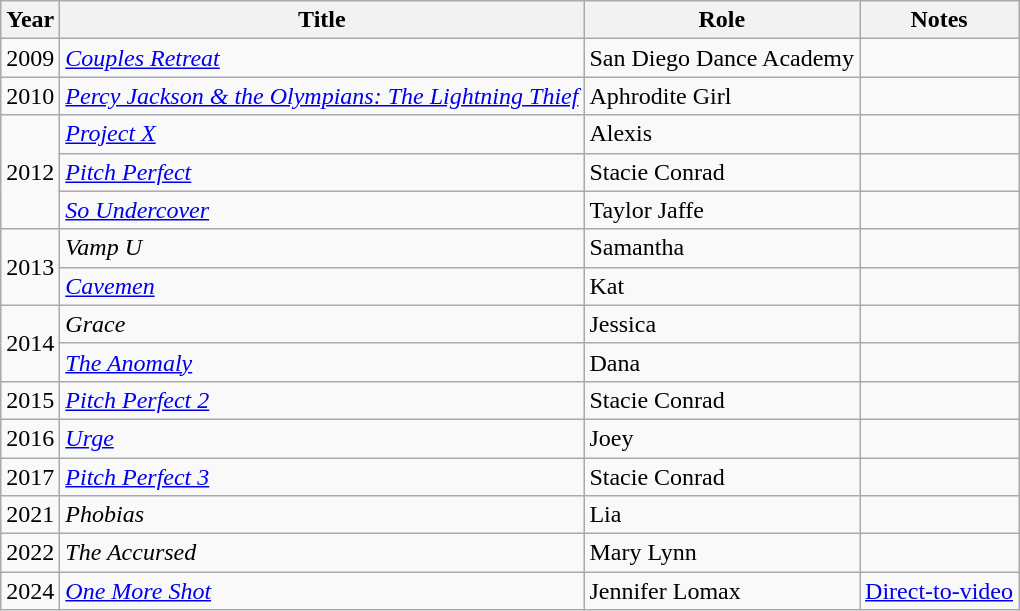<table class="wikitable sortable">
<tr>
<th>Year</th>
<th>Title</th>
<th>Role</th>
<th class="unsortable">Notes</th>
</tr>
<tr>
<td>2009</td>
<td><em><a href='#'>Couples Retreat</a></em></td>
<td>San Diego Dance Academy</td>
<td></td>
</tr>
<tr>
<td>2010</td>
<td><em><a href='#'>Percy Jackson & the Olympians: The Lightning Thief</a></em></td>
<td>Aphrodite Girl</td>
<td></td>
</tr>
<tr>
<td rowspan="3">2012</td>
<td><em><a href='#'>Project X</a></em></td>
<td>Alexis</td>
<td></td>
</tr>
<tr>
<td><em><a href='#'>Pitch Perfect</a></em></td>
<td>Stacie Conrad</td>
<td></td>
</tr>
<tr>
<td><em><a href='#'>So Undercover</a></em></td>
<td>Taylor Jaffe</td>
<td></td>
</tr>
<tr>
<td rowspan="2">2013</td>
<td><em>Vamp U</em></td>
<td>Samantha</td>
<td></td>
</tr>
<tr>
<td><em><a href='#'>Cavemen</a></em></td>
<td>Kat</td>
<td></td>
</tr>
<tr>
<td rowspan="2">2014</td>
<td><em>Grace</em></td>
<td>Jessica</td>
<td></td>
</tr>
<tr>
<td><em><a href='#'>The Anomaly</a></em></td>
<td>Dana</td>
<td></td>
</tr>
<tr>
<td>2015</td>
<td><em><a href='#'>Pitch Perfect 2</a></em></td>
<td>Stacie Conrad</td>
<td></td>
</tr>
<tr>
<td>2016</td>
<td><em><a href='#'>Urge</a></em></td>
<td>Joey</td>
<td></td>
</tr>
<tr>
<td>2017</td>
<td><em><a href='#'>Pitch Perfect 3</a></em></td>
<td>Stacie Conrad</td>
<td></td>
</tr>
<tr>
<td>2021</td>
<td><em>Phobias</em></td>
<td>Lia</td>
<td></td>
</tr>
<tr>
<td>2022</td>
<td><em>The Accursed</em></td>
<td>Mary Lynn</td>
<td></td>
</tr>
<tr>
<td>2024</td>
<td><em><a href='#'>One More Shot</a></em></td>
<td>Jennifer Lomax</td>
<td><a href='#'>Direct-to-video</a></td>
</tr>
</table>
